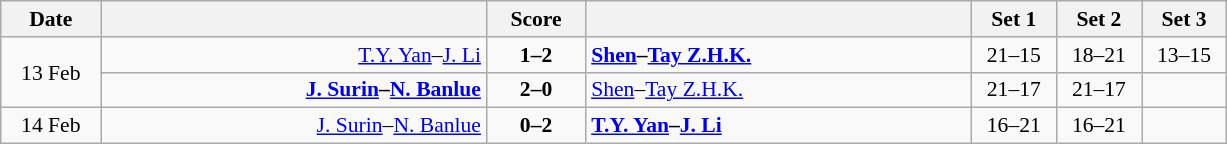<table class="wikitable" style="text-align: center; font-size:90% ">
<tr>
<th width="60">Date</th>
<th align="right" width="250"></th>
<th width="60">Score</th>
<th align="left" width="250"></th>
<th width="50">Set 1</th>
<th width="50">Set 2</th>
<th width="50">Set 3</th>
</tr>
<tr>
<td rowspan=2>13 Feb</td>
<td align=right><a href='#'>T.Y. Yan</a>–<a href='#'>J. Li</a> </td>
<td align=center><strong>1–2</strong></td>
<td align=left><strong> <a href='#'>Shen</a>–<a href='#'>Tay Z.H.K.</a></strong></td>
<td>21–15</td>
<td>18–21</td>
<td>13–15</td>
</tr>
<tr>
<td align=right><strong><a href='#'>J. Surin</a>–<a href='#'>N. Banlue</a> </strong></td>
<td align=center><strong>2–0</strong></td>
<td align=left> <a href='#'>Shen</a>–<a href='#'>Tay Z.H.K.</a></td>
<td>21–17</td>
<td>21–17</td>
<td></td>
</tr>
<tr>
<td>14 Feb</td>
<td align=right><a href='#'>J. Surin</a>–<a href='#'>N. Banlue</a> </td>
<td align=center><strong>0–2</strong></td>
<td align=left><strong> <a href='#'>T.Y. Yan</a>–<a href='#'>J. Li</a></strong></td>
<td>16–21</td>
<td>16–21</td>
<td></td>
</tr>
</table>
